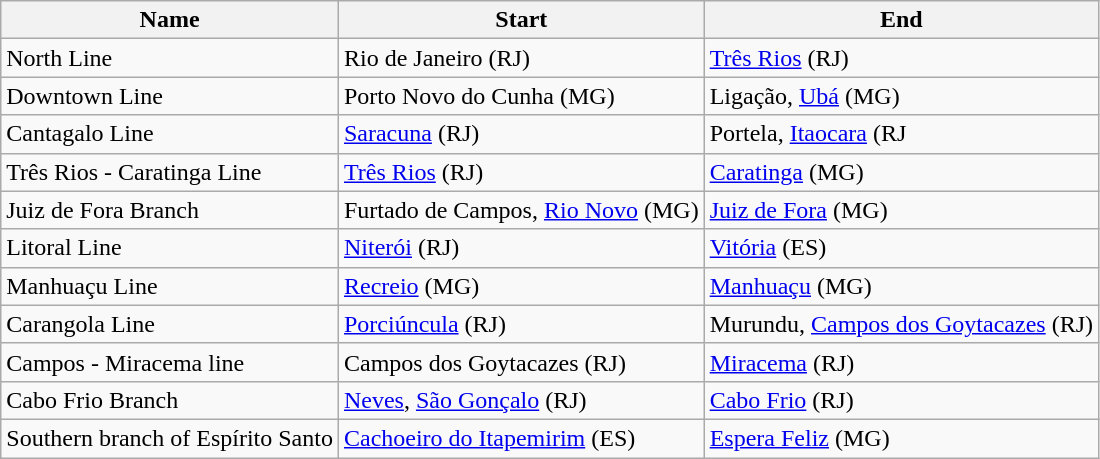<table class="wikitable">
<tr>
<th>Name</th>
<th>Start</th>
<th>End</th>
</tr>
<tr>
<td>North Line</td>
<td>Rio de Janeiro (RJ)</td>
<td><a href='#'>Três Rios</a> (RJ)</td>
</tr>
<tr>
<td>Downtown Line</td>
<td>Porto Novo do Cunha (MG)</td>
<td>Ligação, <a href='#'>Ubá</a> (MG)</td>
</tr>
<tr>
<td>Cantagalo Line</td>
<td><a href='#'>Saracuna</a> (RJ)</td>
<td>Portela, <a href='#'>Itaocara</a> (RJ</td>
</tr>
<tr>
<td>Três Rios - Caratinga Line</td>
<td><a href='#'>Três Rios</a> (RJ)</td>
<td><a href='#'>Caratinga</a> (MG)</td>
</tr>
<tr>
<td>Juiz de Fora Branch</td>
<td>Furtado de Campos, <a href='#'>Rio Novo</a> (MG)</td>
<td><a href='#'>Juiz de Fora</a> (MG)</td>
</tr>
<tr>
<td>Litoral Line</td>
<td><a href='#'>Niterói</a> (RJ)</td>
<td><a href='#'>Vitória</a> (ES)</td>
</tr>
<tr>
<td>Manhuaçu Line</td>
<td><a href='#'>Recreio</a> (MG)</td>
<td><a href='#'>Manhuaçu</a> (MG)</td>
</tr>
<tr>
<td>Carangola Line</td>
<td><a href='#'>Porciúncula</a> (RJ)</td>
<td>Murundu, <a href='#'>Campos dos Goytacazes</a> (RJ)</td>
</tr>
<tr>
<td>Campos - Miracema line</td>
<td>Campos dos Goytacazes (RJ)</td>
<td><a href='#'>Miracema</a> (RJ)</td>
</tr>
<tr>
<td>Cabo Frio Branch</td>
<td><a href='#'>Neves</a>, <a href='#'>São Gonçalo</a> (RJ)</td>
<td><a href='#'>Cabo Frio</a> (RJ)</td>
</tr>
<tr>
<td>Southern branch of Espírito Santo</td>
<td><a href='#'>Cachoeiro do Itapemirim</a> (ES)</td>
<td><a href='#'>Espera Feliz</a> (MG)</td>
</tr>
</table>
